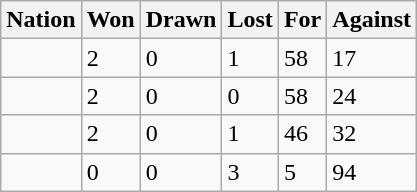<table class="wikitable">
<tr>
<th>Nation</th>
<th>Won</th>
<th>Drawn</th>
<th>Lost</th>
<th>For</th>
<th>Against</th>
</tr>
<tr>
<td></td>
<td>2</td>
<td>0</td>
<td>1</td>
<td>58</td>
<td>17</td>
</tr>
<tr>
<td></td>
<td>2</td>
<td>0</td>
<td>0</td>
<td>58</td>
<td>24</td>
</tr>
<tr>
<td></td>
<td>2</td>
<td>0</td>
<td>1</td>
<td>46</td>
<td>32</td>
</tr>
<tr>
<td></td>
<td>0</td>
<td>0</td>
<td>3</td>
<td>5</td>
<td>94</td>
</tr>
</table>
